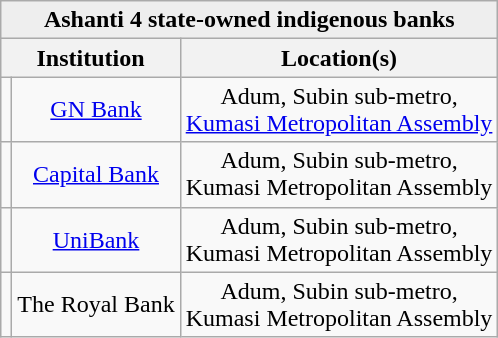<table class="wikitable" style="text-align: centre; float: centre;">
<tr style="background:#eee;">
<td colspan="3" style="text-align:center;"><strong>Ashanti 4 state-owned indigenous banks</strong></td>
</tr>
<tr ">
<th class="unsortable" colspan=2>Institution</th>
<th class="unsortable">Location(s)</th>
</tr>
<tr>
<td align=center></td>
<td align=center><a href='#'>GN Bank</a></td>
<td align=center>Adum, Subin sub-metro,<br><a href='#'>Kumasi Metropolitan Assembly</a></td>
</tr>
<tr>
<td align=center></td>
<td align=center><a href='#'>Capital Bank</a></td>
<td align=center>Adum, Subin sub-metro,<br>Kumasi Metropolitan Assembly</td>
</tr>
<tr>
<td align=center></td>
<td align=center><a href='#'>UniBank</a></td>
<td align=center>Adum, Subin sub-metro,<br>Kumasi Metropolitan Assembly</td>
</tr>
<tr>
<td align=center></td>
<td align=center>The Royal Bank</td>
<td align=center>Adum, Subin sub-metro,<br> Kumasi Metropolitan Assembly</td>
</tr>
</table>
